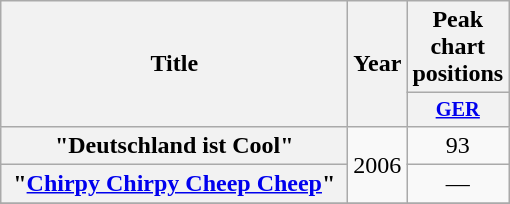<table class="wikitable plainrowheaders" style="text-align:center;">
<tr>
<th rowspan="2" scope="col" style="width:14em;">Title</th>
<th rowspan="2" scope="col">Year</th>
<th colspan="1">Peak chart positions</th>
</tr>
<tr>
<th scope="col" style="width:3em;font-size:85%;"><a href='#'>GER</a></th>
</tr>
<tr>
<th scope="row">"Deutschland ist Cool"</th>
<td rowspan=2>2006</td>
<td>93</td>
</tr>
<tr>
<th scope="row">"<a href='#'>Chirpy Chirpy Cheep Cheep</a>"</th>
<td>—</td>
</tr>
<tr>
</tr>
</table>
